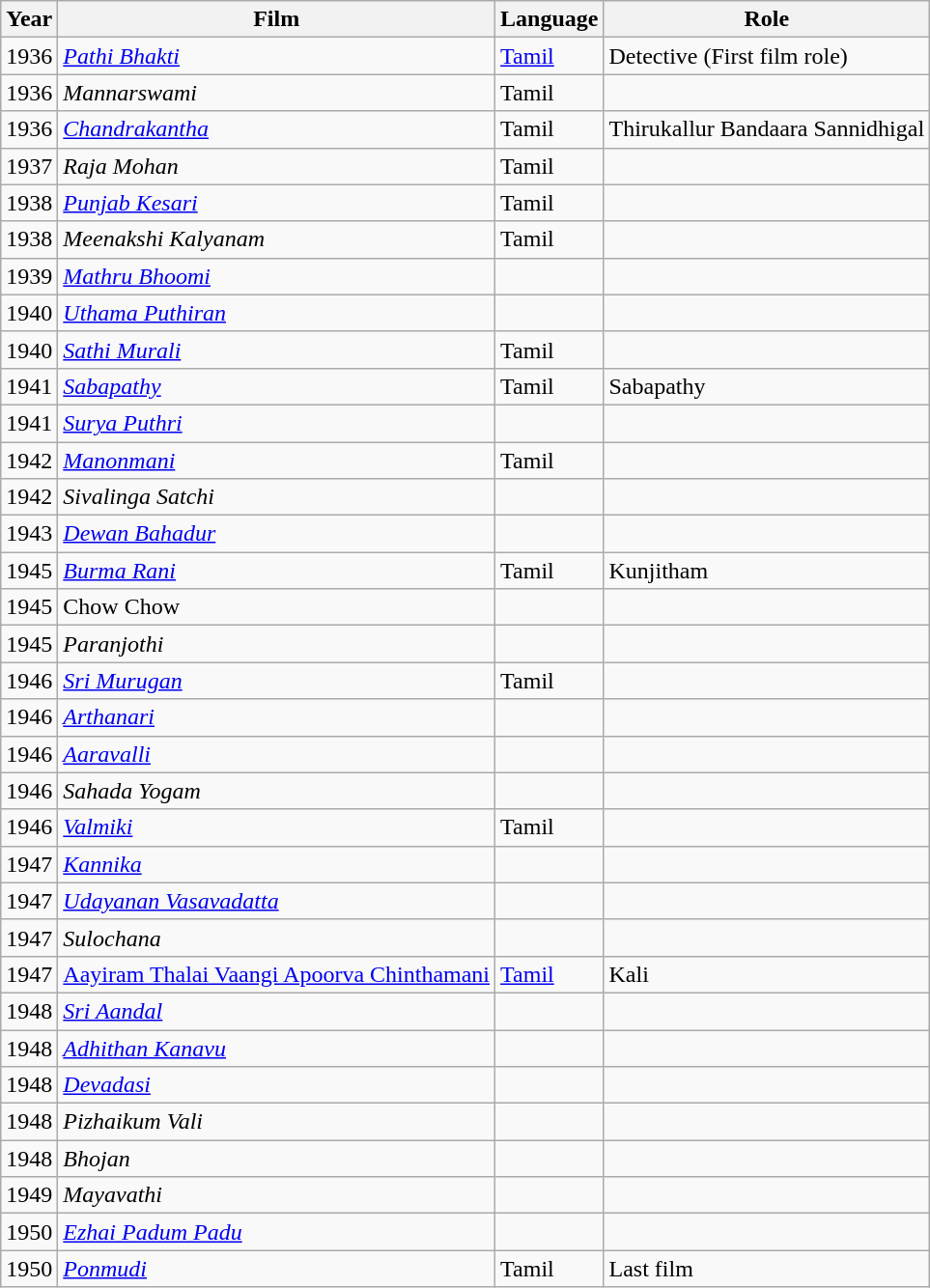<table class="wikitable">
<tr>
<th>Year</th>
<th>Film</th>
<th>Language</th>
<th>Role</th>
</tr>
<tr>
<td>1936</td>
<td><em><a href='#'>Pathi Bhakti</a></em></td>
<td><a href='#'>Tamil</a></td>
<td>Detective (First film role)</td>
</tr>
<tr>
<td>1936</td>
<td><em>Mannarswami</em></td>
<td>Tamil</td>
<td></td>
</tr>
<tr>
<td>1936</td>
<td><em><a href='#'>Chandrakantha</a> </em></td>
<td>Tamil</td>
<td>Thirukallur Bandaara Sannidhigal</td>
</tr>
<tr>
<td>1937</td>
<td><em>Raja Mohan</em></td>
<td>Tamil</td>
<td></td>
</tr>
<tr>
<td>1938</td>
<td><em><a href='#'>Punjab Kesari</a></em></td>
<td>Tamil</td>
<td></td>
</tr>
<tr>
<td>1938</td>
<td><em>Meenakshi Kalyanam</em></td>
<td>Tamil</td>
<td></td>
</tr>
<tr>
<td>1939</td>
<td><em><a href='#'>Mathru Bhoomi</a></em></td>
<td></td>
<td></td>
</tr>
<tr>
<td>1940</td>
<td><a href='#'><em>Uthama Puthiran</em></a></td>
<td></td>
<td></td>
</tr>
<tr>
<td>1940</td>
<td><em><a href='#'>Sathi Murali</a></em></td>
<td>Tamil</td>
<td></td>
</tr>
<tr>
<td>1941</td>
<td><em><a href='#'>Sabapathy</a></em></td>
<td>Tamil</td>
<td>Sabapathy</td>
</tr>
<tr>
<td>1941</td>
<td><em><a href='#'>Surya Puthri</a></em></td>
<td></td>
<td></td>
</tr>
<tr>
<td>1942</td>
<td><em><a href='#'>Manonmani</a></em></td>
<td>Tamil</td>
<td></td>
</tr>
<tr>
<td>1942</td>
<td><em>Sivalinga Satchi</em></td>
<td></td>
<td></td>
</tr>
<tr>
<td>1943</td>
<td><em><a href='#'>Dewan Bahadur</a></em></td>
<td></td>
<td></td>
</tr>
<tr>
<td>1945</td>
<td><em><a href='#'>Burma Rani</a></em></td>
<td>Tamil</td>
<td>Kunjitham</td>
</tr>
<tr>
<td>1945</td>
<td>Chow Chow</td>
<td></td>
<td></td>
</tr>
<tr>
<td>1945</td>
<td><em>Paranjothi</em></td>
<td></td>
<td></td>
</tr>
<tr>
<td>1946</td>
<td><em><a href='#'>Sri Murugan</a></em></td>
<td>Tamil</td>
<td></td>
</tr>
<tr>
<td>1946</td>
<td><a href='#'><em>Arthanari</em></a></td>
<td></td>
<td></td>
</tr>
<tr>
<td>1946</td>
<td><em><a href='#'>Aaravalli</a></em></td>
<td></td>
<td></td>
</tr>
<tr>
<td>1946</td>
<td><em>Sahada Yogam</em></td>
<td></td>
<td></td>
</tr>
<tr>
<td>1946</td>
<td><em><a href='#'>Valmiki</a></em></td>
<td>Tamil</td>
<td></td>
</tr>
<tr>
<td>1947</td>
<td><em><a href='#'>Kannika</a></em></td>
<td></td>
<td></td>
</tr>
<tr>
<td>1947</td>
<td><em><a href='#'>Udayanan Vasavadatta</a></em></td>
<td></td>
<td></td>
</tr>
<tr>
<td>1947</td>
<td><em>Sulochana</em></td>
<td></td>
<td></td>
</tr>
<tr>
<td>1947</td>
<td><a href='#'>Aayiram Thalai Vaangi Apoorva Chinthamani</a></td>
<td><a href='#'>Tamil</a></td>
<td>Kali</td>
</tr>
<tr>
<td>1948</td>
<td><em><a href='#'>Sri Aandal</a></em></td>
<td></td>
<td></td>
</tr>
<tr>
<td>1948</td>
<td><em><a href='#'>Adhithan Kanavu</a></em></td>
<td></td>
<td></td>
</tr>
<tr>
<td>1948</td>
<td><em><a href='#'>Devadasi</a></em></td>
<td></td>
<td></td>
</tr>
<tr>
<td>1948</td>
<td><em>Pizhaikum Vali</em></td>
<td></td>
<td></td>
</tr>
<tr>
<td>1948</td>
<td><em>Bhojan</em></td>
<td></td>
<td></td>
</tr>
<tr>
<td>1949</td>
<td><em>Mayavathi</em></td>
<td></td>
<td></td>
</tr>
<tr>
<td>1950</td>
<td><em><a href='#'>Ezhai Padum Padu</a></em></td>
<td></td>
<td></td>
</tr>
<tr>
<td>1950</td>
<td><em><a href='#'>Ponmudi</a></em></td>
<td>Tamil</td>
<td>Last film</td>
</tr>
</table>
